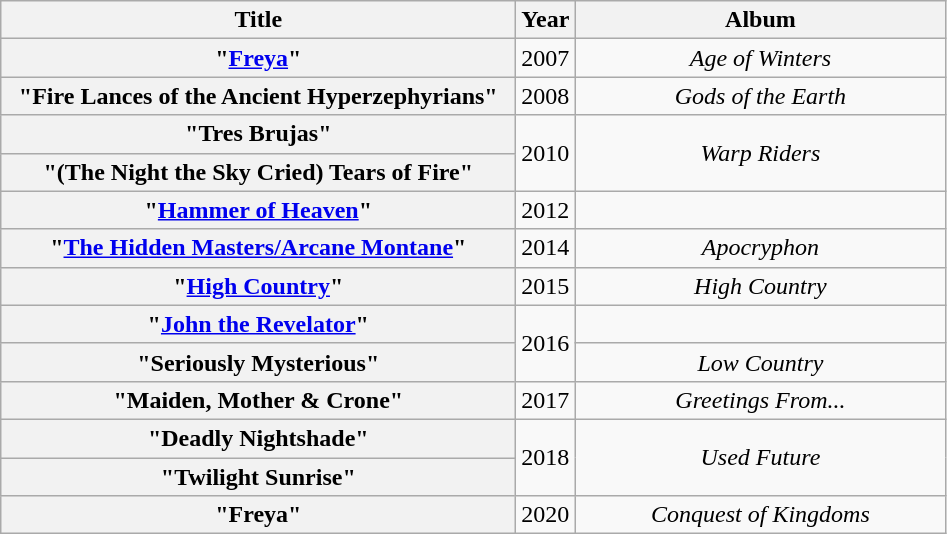<table class="wikitable plainrowheaders" style="text-align:center;">
<tr>
<th scope="col" style="width:21em;">Title</th>
<th scope="col">Year</th>
<th scope="col" style="width:15em;">Album</th>
</tr>
<tr>
<th scope="row">"<a href='#'>Freya</a>"</th>
<td>2007</td>
<td><em>Age of Winters</em></td>
</tr>
<tr>
<th scope="row">"Fire Lances of the Ancient Hyperzephyrians"</th>
<td>2008</td>
<td><em>Gods of the Earth</em></td>
</tr>
<tr>
<th scope="row">"Tres Brujas"</th>
<td rowspan="2">2010</td>
<td rowspan="2"><em>Warp Riders</em></td>
</tr>
<tr>
<th scope="row">"(The Night the Sky Cried) Tears of Fire"</th>
</tr>
<tr>
<th scope="row">"<a href='#'>Hammer of Heaven</a>"</th>
<td>2012</td>
<td></td>
</tr>
<tr>
<th scope="row">"<a href='#'>The Hidden Masters/Arcane Montane</a>"</th>
<td>2014</td>
<td><em>Apocryphon</em></td>
</tr>
<tr>
<th scope="row">"<a href='#'>High Country</a>"</th>
<td>2015</td>
<td><em>High Country</em></td>
</tr>
<tr>
<th scope="row">"<a href='#'>John the Revelator</a>"</th>
<td rowspan="2">2016</td>
<td></td>
</tr>
<tr>
<th scope="row">"Seriously Mysterious" </th>
<td><em>Low Country</em></td>
</tr>
<tr>
<th scope="row">"Maiden, Mother & Crone" </th>
<td>2017</td>
<td><em>Greetings From...</em></td>
</tr>
<tr>
<th scope="row">"Deadly Nightshade"</th>
<td rowspan="2">2018</td>
<td rowspan="2"><em>Used Future</em></td>
</tr>
<tr>
<th scope="row">"Twilight Sunrise"</th>
</tr>
<tr>
<th scope="row">"Freya" </th>
<td>2020</td>
<td><em>Conquest of Kingdoms</em></td>
</tr>
</table>
